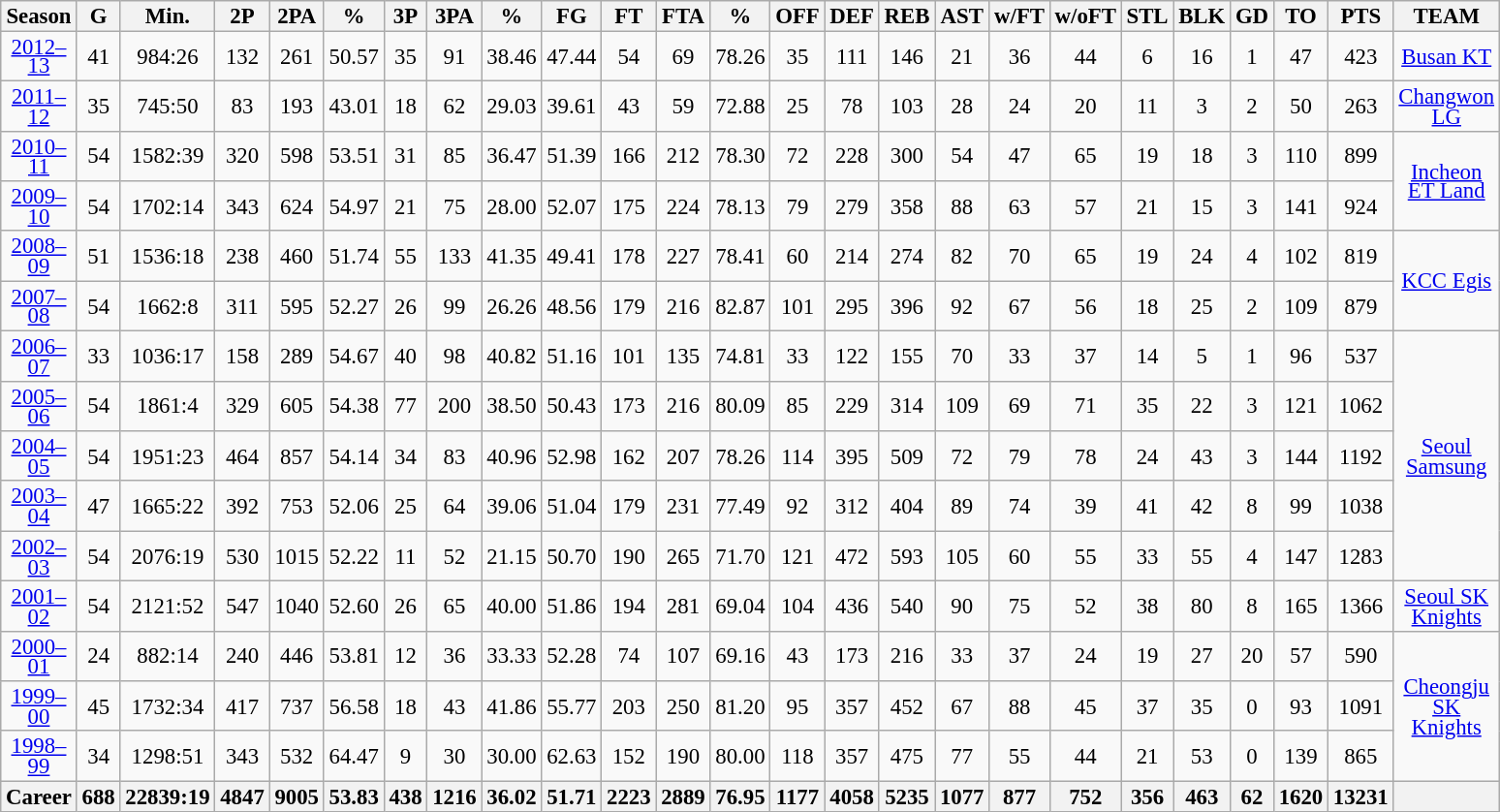<table class="wikitable" style="text-align:center; line-height:90%; font-size:95%; width:60%;">
<tr>
<th>Season</th>
<th>G</th>
<th>Min.</th>
<th>2P</th>
<th>2PA</th>
<th>%</th>
<th>3P</th>
<th>3PA</th>
<th>%</th>
<th>FG</th>
<th>FT</th>
<th>FTA</th>
<th>%</th>
<th>OFF</th>
<th>DEF</th>
<th>REB</th>
<th>AST</th>
<th>w/FT</th>
<th>w/oFT</th>
<th>STL</th>
<th>BLK</th>
<th>GD</th>
<th>TO</th>
<th>PTS</th>
<th>TEAM</th>
</tr>
<tr>
<td><a href='#'>2012–13</a></td>
<td>41</td>
<td>984:26</td>
<td>132</td>
<td>261</td>
<td>50.57</td>
<td>35</td>
<td>91</td>
<td>38.46</td>
<td>47.44</td>
<td>54</td>
<td>69</td>
<td>78.26</td>
<td>35</td>
<td>111</td>
<td>146</td>
<td>21</td>
<td>36</td>
<td>44</td>
<td>6</td>
<td>16</td>
<td>1</td>
<td>47</td>
<td>423</td>
<td><a href='#'>Busan KT</a></td>
</tr>
<tr>
<td><a href='#'>2011–12</a></td>
<td>35</td>
<td>745:50</td>
<td>83</td>
<td>193</td>
<td>43.01</td>
<td>18</td>
<td>62</td>
<td>29.03</td>
<td>39.61</td>
<td>43</td>
<td>59</td>
<td>72.88</td>
<td>25</td>
<td>78</td>
<td>103</td>
<td>28</td>
<td>24</td>
<td>20</td>
<td>11</td>
<td>3</td>
<td>2</td>
<td>50</td>
<td>263</td>
<td><a href='#'>Changwon LG</a></td>
</tr>
<tr>
<td><a href='#'>2010–11</a></td>
<td>54</td>
<td>1582:39</td>
<td>320</td>
<td>598</td>
<td>53.51</td>
<td>31</td>
<td>85</td>
<td>36.47</td>
<td>51.39</td>
<td>166</td>
<td>212</td>
<td>78.30</td>
<td>72</td>
<td>228</td>
<td>300</td>
<td>54</td>
<td>47</td>
<td>65</td>
<td>19</td>
<td>18</td>
<td>3</td>
<td>110</td>
<td>899</td>
<td rowspan="2"><a href='#'>Incheon ET Land</a></td>
</tr>
<tr>
<td><a href='#'>2009–10</a></td>
<td>54</td>
<td>1702:14</td>
<td>343</td>
<td>624</td>
<td>54.97</td>
<td>21</td>
<td>75</td>
<td>28.00</td>
<td>52.07</td>
<td>175</td>
<td>224</td>
<td>78.13</td>
<td>79</td>
<td>279</td>
<td>358</td>
<td>88</td>
<td>63</td>
<td>57</td>
<td>21</td>
<td>15</td>
<td>3</td>
<td>141</td>
<td>924</td>
</tr>
<tr>
<td><a href='#'>2008–09</a></td>
<td>51</td>
<td>1536:18</td>
<td>238</td>
<td>460</td>
<td>51.74</td>
<td>55</td>
<td>133</td>
<td>41.35</td>
<td>49.41</td>
<td>178</td>
<td>227</td>
<td>78.41</td>
<td>60</td>
<td>214</td>
<td>274</td>
<td>82</td>
<td>70</td>
<td>65</td>
<td>19</td>
<td>24</td>
<td>4</td>
<td>102</td>
<td>819</td>
<td rowspan="2"><a href='#'>KCC Egis</a></td>
</tr>
<tr>
<td><a href='#'>2007–08</a></td>
<td>54</td>
<td>1662:8</td>
<td>311</td>
<td>595</td>
<td>52.27</td>
<td>26</td>
<td>99</td>
<td>26.26</td>
<td>48.56</td>
<td>179</td>
<td>216</td>
<td>82.87</td>
<td>101</td>
<td>295</td>
<td>396</td>
<td>92</td>
<td>67</td>
<td>56</td>
<td>18</td>
<td>25</td>
<td>2</td>
<td>109</td>
<td>879</td>
</tr>
<tr>
<td><a href='#'>2006–07</a></td>
<td>33</td>
<td>1036:17</td>
<td>158</td>
<td>289</td>
<td>54.67</td>
<td>40</td>
<td>98</td>
<td>40.82</td>
<td>51.16</td>
<td>101</td>
<td>135</td>
<td>74.81</td>
<td>33</td>
<td>122</td>
<td>155</td>
<td>70</td>
<td>33</td>
<td>37</td>
<td>14</td>
<td>5</td>
<td>1</td>
<td>96</td>
<td>537</td>
<td rowspan="5"><a href='#'>Seoul Samsung</a></td>
</tr>
<tr>
<td><a href='#'>2005–06</a></td>
<td>54</td>
<td>1861:4</td>
<td>329</td>
<td>605</td>
<td>54.38</td>
<td>77</td>
<td>200</td>
<td>38.50</td>
<td>50.43</td>
<td>173</td>
<td>216</td>
<td>80.09</td>
<td>85</td>
<td>229</td>
<td>314</td>
<td>109</td>
<td>69</td>
<td>71</td>
<td>35</td>
<td>22</td>
<td>3</td>
<td>121</td>
<td>1062</td>
</tr>
<tr>
<td><a href='#'>2004–05</a></td>
<td>54</td>
<td>1951:23</td>
<td>464</td>
<td>857</td>
<td>54.14</td>
<td>34</td>
<td>83</td>
<td>40.96</td>
<td>52.98</td>
<td>162</td>
<td>207</td>
<td>78.26</td>
<td>114</td>
<td>395</td>
<td>509</td>
<td>72</td>
<td>79</td>
<td>78</td>
<td>24</td>
<td>43</td>
<td>3</td>
<td>144</td>
<td>1192</td>
</tr>
<tr>
<td><a href='#'>2003–04</a></td>
<td>47</td>
<td>1665:22</td>
<td>392</td>
<td>753</td>
<td>52.06</td>
<td>25</td>
<td>64</td>
<td>39.06</td>
<td>51.04</td>
<td>179</td>
<td>231</td>
<td>77.49</td>
<td>92</td>
<td>312</td>
<td>404</td>
<td>89</td>
<td>74</td>
<td>39</td>
<td>41</td>
<td>42</td>
<td>8</td>
<td>99</td>
<td>1038</td>
</tr>
<tr>
<td><a href='#'>2002–03</a></td>
<td>54</td>
<td>2076:19</td>
<td>530</td>
<td>1015</td>
<td>52.22</td>
<td>11</td>
<td>52</td>
<td>21.15</td>
<td>50.70</td>
<td>190</td>
<td>265</td>
<td>71.70</td>
<td>121</td>
<td>472</td>
<td>593</td>
<td>105</td>
<td>60</td>
<td>55</td>
<td>33</td>
<td>55</td>
<td>4</td>
<td>147</td>
<td>1283</td>
</tr>
<tr>
<td><a href='#'>2001–02</a></td>
<td>54</td>
<td>2121:52</td>
<td>547</td>
<td>1040</td>
<td>52.60</td>
<td>26</td>
<td>65</td>
<td>40.00</td>
<td>51.86</td>
<td>194</td>
<td>281</td>
<td>69.04</td>
<td>104</td>
<td>436</td>
<td>540</td>
<td>90</td>
<td>75</td>
<td>52</td>
<td>38</td>
<td>80</td>
<td>8</td>
<td>165</td>
<td>1366</td>
<td><a href='#'>Seoul SK Knights</a></td>
</tr>
<tr>
<td><a href='#'>2000–01</a></td>
<td>24</td>
<td>882:14</td>
<td>240</td>
<td>446</td>
<td>53.81</td>
<td>12</td>
<td>36</td>
<td>33.33</td>
<td>52.28</td>
<td>74</td>
<td>107</td>
<td>69.16</td>
<td>43</td>
<td>173</td>
<td>216</td>
<td>33</td>
<td>37</td>
<td>24</td>
<td>19</td>
<td>27</td>
<td>20</td>
<td>57</td>
<td>590</td>
<td rowspan="3"><a href='#'>Cheongju SK Knights</a></td>
</tr>
<tr>
<td><a href='#'>1999–00</a></td>
<td>45</td>
<td>1732:34</td>
<td>417</td>
<td>737</td>
<td>56.58</td>
<td>18</td>
<td>43</td>
<td>41.86</td>
<td>55.77</td>
<td>203</td>
<td>250</td>
<td>81.20</td>
<td>95</td>
<td>357</td>
<td>452</td>
<td>67</td>
<td>88</td>
<td>45</td>
<td>37</td>
<td>35</td>
<td>0</td>
<td>93</td>
<td>1091</td>
</tr>
<tr>
<td><a href='#'>1998–99</a></td>
<td>34</td>
<td>1298:51</td>
<td>343</td>
<td>532</td>
<td>64.47</td>
<td>9</td>
<td>30</td>
<td>30.00</td>
<td>62.63</td>
<td>152</td>
<td>190</td>
<td>80.00</td>
<td>118</td>
<td>357</td>
<td>475</td>
<td>77</td>
<td>55</td>
<td>44</td>
<td>21</td>
<td>53</td>
<td>0</td>
<td>139</td>
<td>865</td>
</tr>
<tr>
<th>Career</th>
<th>688</th>
<th>22839:19</th>
<th>4847</th>
<th>9005</th>
<th>53.83</th>
<th>438</th>
<th>1216</th>
<th>36.02</th>
<th>51.71</th>
<th>2223</th>
<th>2889</th>
<th>76.95</th>
<th>1177</th>
<th>4058</th>
<th>5235</th>
<th>1077</th>
<th>877</th>
<th>752</th>
<th>356</th>
<th>463</th>
<th>62</th>
<th>1620</th>
<th>13231</th>
<th></th>
</tr>
</table>
